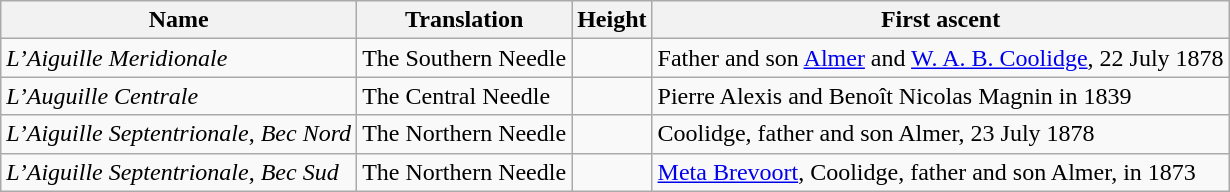<table class="wikitable">
<tr>
<th>Name</th>
<th>Translation</th>
<th>Height</th>
<th>First ascent</th>
</tr>
<tr>
<td><em>L’Aiguille Meridionale</em></td>
<td>The Southern Needle</td>
<td></td>
<td>Father and son <a href='#'>Almer</a> and <a href='#'>W. A. B. Coolidge</a>, 22 July 1878</td>
</tr>
<tr>
<td><em>L’Auguille Centrale</em></td>
<td>The Central Needle</td>
<td></td>
<td>Pierre Alexis and Benoît Nicolas Magnin in 1839</td>
</tr>
<tr>
<td><em>L’Aiguille Septentrionale</em>,  <em>Bec Nord</em></td>
<td>The Northern Needle</td>
<td></td>
<td>Coolidge, father and son Almer, 23 July 1878</td>
</tr>
<tr>
<td><em>L’Aiguille Septentrionale</em>, <em>Bec Sud</em></td>
<td>The Northern Needle</td>
<td></td>
<td><a href='#'>Meta Brevoort</a>, Coolidge, father and son Almer, in 1873</td>
</tr>
</table>
